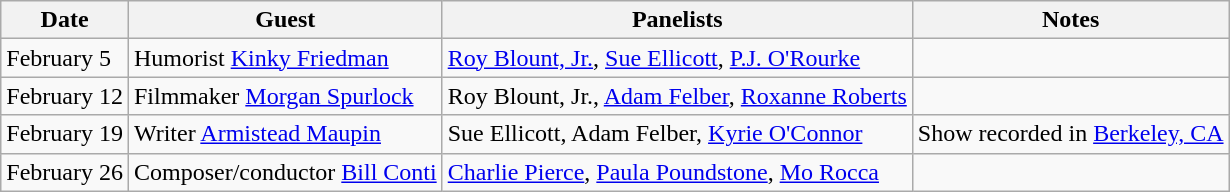<table class="wikitable">
<tr>
<th>Date</th>
<th>Guest</th>
<th>Panelists</th>
<th>Notes</th>
</tr>
<tr>
<td>February 5</td>
<td>Humorist <a href='#'>Kinky Friedman</a></td>
<td><a href='#'>Roy Blount, Jr.</a>, <a href='#'>Sue Ellicott</a>, <a href='#'>P.J. O'Rourke</a></td>
<td></td>
</tr>
<tr>
<td>February 12</td>
<td>Filmmaker <a href='#'>Morgan Spurlock</a></td>
<td>Roy Blount, Jr., <a href='#'>Adam Felber</a>, <a href='#'>Roxanne Roberts</a></td>
<td></td>
</tr>
<tr>
<td>February 19</td>
<td>Writer <a href='#'>Armistead Maupin</a></td>
<td>Sue Ellicott, Adam Felber, <a href='#'>Kyrie O'Connor</a></td>
<td>Show recorded in <a href='#'>Berkeley, CA</a> </td>
</tr>
<tr>
<td>February 26</td>
<td>Composer/conductor <a href='#'>Bill Conti</a></td>
<td><a href='#'>Charlie Pierce</a>, <a href='#'>Paula Poundstone</a>, <a href='#'>Mo Rocca</a></td>
<td></td>
</tr>
</table>
